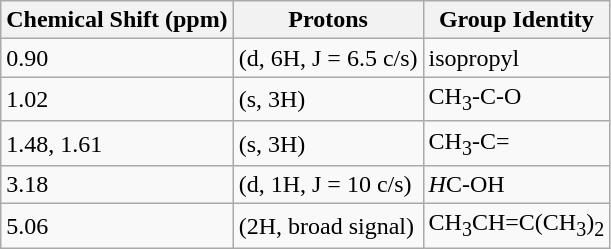<table class="wikitable">
<tr>
<th>Chemical Shift (ppm)</th>
<th>Protons</th>
<th>Group Identity</th>
</tr>
<tr>
<td>0.90</td>
<td>(d, 6H, J = 6.5 c/s)</td>
<td>isopropyl</td>
</tr>
<tr>
<td>1.02</td>
<td>(s, 3H)</td>
<td>CH<sub>3</sub>-C-O</td>
</tr>
<tr>
<td>1.48, 1.61</td>
<td>(s, 3H)</td>
<td>CH<sub>3</sub>-C=</td>
</tr>
<tr>
<td>3.18</td>
<td>(d, 1H, J = 10 c/s)</td>
<td><em>H</em>C-OH</td>
</tr>
<tr>
<td>5.06</td>
<td>(2H, broad signal)</td>
<td>CH<sub>3</sub>CH=C(CH<sub>3</sub>)<sub>2</sub></td>
</tr>
</table>
